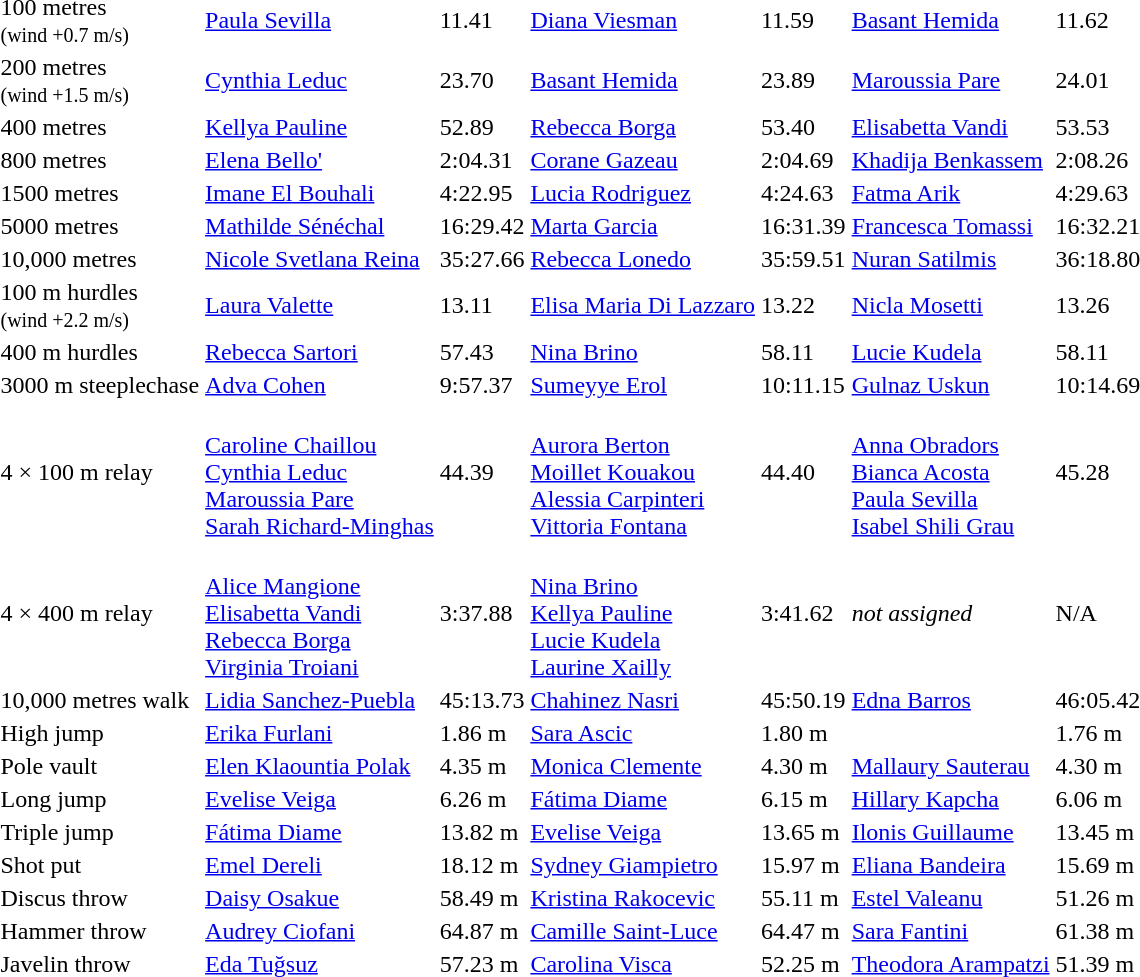<table>
<tr>
<td>100 metres<br><small>(wind +0.7 m/s)</small></td>
<td><a href='#'>Paula Sevilla</a> <br> </td>
<td>11.41</td>
<td><a href='#'>Diana Viesman</a> <br> </td>
<td>11.59</td>
<td><a href='#'>Basant Hemida</a> <br> </td>
<td>11.62</td>
</tr>
<tr>
<td>200 metres<br><small>(wind +1.5 m/s)</small></td>
<td><a href='#'>Cynthia Leduc</a> <br> </td>
<td>23.70</td>
<td><a href='#'>Basant Hemida</a> <br> </td>
<td>23.89</td>
<td><a href='#'>Maroussia Pare</a> <br> </td>
<td>24.01</td>
</tr>
<tr>
<td>400 metres</td>
<td><a href='#'>Kellya Pauline</a> <br> </td>
<td>52.89 </td>
<td><a href='#'>Rebecca Borga</a> <br> </td>
<td>53.40</td>
<td><a href='#'>Elisabetta Vandi</a> <br> </td>
<td>53.53</td>
</tr>
<tr>
<td>800 metres</td>
<td><a href='#'>Elena Bello'</a> <br> </td>
<td>2:04.31 </td>
<td><a href='#'>Corane Gazeau</a> <br> </td>
<td>2:04.69</td>
<td><a href='#'>Khadija Benkassem</a> <br> </td>
<td>2:08.26</td>
</tr>
<tr>
<td>1500 metres</td>
<td><a href='#'>Imane El Bouhali</a> <br> </td>
<td>4:22.95</td>
<td><a href='#'>Lucia Rodriguez</a> <br> </td>
<td>4:24.63</td>
<td><a href='#'>Fatma Arik</a> <br> </td>
<td>4:29.63</td>
</tr>
<tr>
<td>5000 metres</td>
<td><a href='#'>Mathilde Sénéchal</a> <br> </td>
<td>16:29.42</td>
<td><a href='#'>Marta Garcia</a> <br> </td>
<td>16:31.39</td>
<td><a href='#'>Francesca Tomassi</a> <br> </td>
<td>16:32.21</td>
</tr>
<tr>
<td>10,000 metres</td>
<td><a href='#'>Nicole Svetlana Reina</a> <br> </td>
<td>35:27.66</td>
<td><a href='#'>Rebecca Lonedo</a> <br> </td>
<td>35:59.51</td>
<td><a href='#'>Nuran Satilmis</a> <br> </td>
<td>36:18.80</td>
</tr>
<tr>
<td>100 m hurdles<br><small>(wind +2.2 m/s)</small></td>
<td><a href='#'>Laura Valette</a> <br> </td>
<td>13.11 </td>
<td><a href='#'>Elisa Maria Di Lazzaro</a> <br> </td>
<td>13.22</td>
<td><a href='#'>Nicla Mosetti</a> <br> </td>
<td>13.26</td>
</tr>
<tr>
<td>400 m hurdles</td>
<td><a href='#'>Rebecca Sartori</a> <br> </td>
<td>57.43</td>
<td><a href='#'>Nina Brino</a> <br> </td>
<td>58.11</td>
<td><a href='#'>Lucie Kudela</a> <br> </td>
<td>58.11</td>
</tr>
<tr>
<td>3000 m steeplechase</td>
<td><a href='#'>Adva Cohen</a> <br> </td>
<td>9:57.37 </td>
<td><a href='#'>Sumeyye Erol</a> <br> </td>
<td>10:11.15</td>
<td><a href='#'>Gulnaz Uskun</a> <br> </td>
<td>10:14.69</td>
</tr>
<tr>
<td>4 × 100 m relay</td>
<td><br><a href='#'>Caroline Chaillou</a><br><a href='#'>Cynthia Leduc</a><br><a href='#'>Maroussia Pare</a><br><a href='#'>Sarah Richard-Minghas</a> <br></td>
<td>44.39 </td>
<td><br><a href='#'>Aurora Berton</a><br><a href='#'>Moillet Kouakou</a><br><a href='#'>Alessia Carpinteri</a><br><a href='#'>Vittoria Fontana</a></td>
<td>44.40</td>
<td><br><a href='#'>Anna Obradors</a><br><a href='#'>Bianca Acosta</a><br><a href='#'>Paula Sevilla</a><br><a href='#'>Isabel Shili Grau</a></td>
<td>45.28</td>
</tr>
<tr>
<td>4 × 400 m relay</td>
<td><br><a href='#'>Alice Mangione</a><br><a href='#'>Elisabetta Vandi</a><br><a href='#'>Rebecca Borga</a><br><a href='#'>Virginia Troiani</a> <br></td>
<td>3:37.88  </td>
<td><br><a href='#'>Nina Brino</a><br><a href='#'>Kellya Pauline</a><br><a href='#'>Lucie Kudela</a><br><a href='#'>Laurine Xailly</a></td>
<td>3:41.62</td>
<td><em>not assigned</em></td>
<td>N/A</td>
</tr>
<tr>
<td>10,000 metres walk</td>
<td><a href='#'>Lidia Sanchez-Puebla</a> <br> </td>
<td>45:13.73</td>
<td><a href='#'>Chahinez Nasri</a> <br> </td>
<td>45:50.19</td>
<td><a href='#'>Edna Barros</a> <br> </td>
<td>46:05.42</td>
</tr>
<tr>
<td>High jump</td>
<td><a href='#'>Erika Furlani</a> <br> </td>
<td>1.86 m</td>
<td><a href='#'>Sara Ascic</a> <br> </td>
<td>1.80 m</td>
<td> <br> </td>
<td>1.76 m</td>
</tr>
<tr>
<td>Pole vault</td>
<td><a href='#'>Elen Klaountia Polak</a> <br> </td>
<td>4.35 m  </td>
<td><a href='#'>Monica Clemente</a> <br> </td>
<td>4.30 m</td>
<td><a href='#'>Mallaury Sauterau</a> <br> </td>
<td>4.30 m</td>
</tr>
<tr>
<td>Long jump</td>
<td><a href='#'>Evelise Veiga</a> <br> </td>
<td>6.26 m</td>
<td><a href='#'>Fátima Diame</a> <br> </td>
<td>6.15 m</td>
<td><a href='#'>Hillary Kapcha</a> <br> </td>
<td>6.06 m</td>
</tr>
<tr>
<td>Triple jump</td>
<td><a href='#'>Fátima Diame</a> <br> </td>
<td>13.82 m</td>
<td><a href='#'>Evelise Veiga</a> <br> </td>
<td>13.65 m</td>
<td><a href='#'>Ilonis Guillaume</a> <br> </td>
<td>13.45 m</td>
</tr>
<tr>
<td>Shot put</td>
<td><a href='#'>Emel Dereli</a> <br> </td>
<td>18.12 m  </td>
<td><a href='#'>Sydney Giampietro</a> <br> </td>
<td>15.97 m</td>
<td><a href='#'>Eliana Bandeira</a> <br> </td>
<td>15.69 m</td>
</tr>
<tr>
<td>Discus throw</td>
<td><a href='#'>Daisy Osakue</a> <br> </td>
<td>58.49 m  </td>
<td><a href='#'>Kristina Rakocevic</a> <br> </td>
<td>55.11 m</td>
<td><a href='#'>Estel Valeanu</a> <br> </td>
<td>51.26 m</td>
</tr>
<tr>
<td>Hammer throw</td>
<td><a href='#'>Audrey Ciofani</a> <br> </td>
<td>64.87 m</td>
<td><a href='#'>Camille Saint-Luce</a> <br> </td>
<td>64.47 m</td>
<td><a href='#'>Sara Fantini</a> <br> </td>
<td>61.38 m</td>
</tr>
<tr>
<td>Javelin throw</td>
<td><a href='#'>Eda Tuğsuz</a> <br> </td>
<td>57.23 m  </td>
<td><a href='#'>Carolina Visca</a> <br> </td>
<td>52.25 m</td>
<td><a href='#'>Theodora Arampatzi</a> <br> </td>
<td>51.39 m</td>
</tr>
</table>
